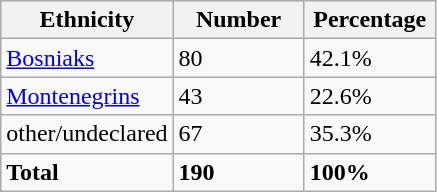<table class="wikitable">
<tr>
<th width="100px">Ethnicity</th>
<th width="80px">Number</th>
<th width="80px">Percentage</th>
</tr>
<tr>
<td><a href='#'>Bosniaks</a></td>
<td>80</td>
<td>42.1%</td>
</tr>
<tr>
<td><a href='#'>Montenegrins</a></td>
<td>43</td>
<td>22.6%</td>
</tr>
<tr>
<td>other/undeclared</td>
<td>67</td>
<td>35.3%</td>
</tr>
<tr>
<td><strong>Total</strong></td>
<td><strong>190</strong></td>
<td><strong>100%</strong></td>
</tr>
</table>
